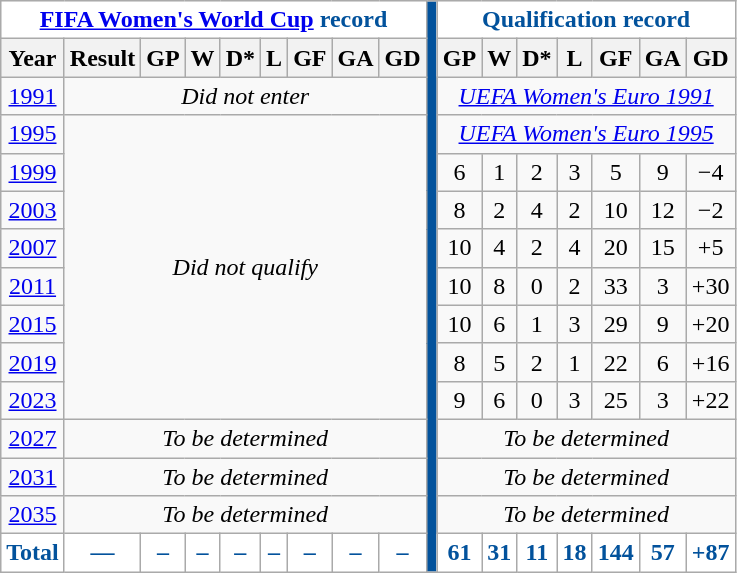<table class="wikitable" style="text-align: center">
<tr>
<th style="color:#02529C; background:#FFFFFF" colspan=9><a href='#'>FIFA Women's World Cup</a> record</th>
<td style="background:#02529C" rowspan=15></td>
<th style="color:#02529C; background:#FFFFFF" colspan=7>Qualification record</th>
</tr>
<tr>
<th>Year</th>
<th>Result</th>
<th>GP</th>
<th>W</th>
<th>D*</th>
<th>L</th>
<th>GF</th>
<th>GA</th>
<th>GD</th>
<th>GP</th>
<th>W</th>
<th>D*</th>
<th>L</th>
<th>GF</th>
<th>GA</th>
<th>GD</th>
</tr>
<tr>
<td> <a href='#'>1991</a></td>
<td colspan=8><em>Did not enter</em></td>
<td colspan=7><em><a href='#'>UEFA Women's Euro 1991</a></em></td>
</tr>
<tr>
<td> <a href='#'>1995</a></td>
<td rowspan=8 colspan=8><em>Did not qualify</em></td>
<td colspan=7><em><a href='#'>UEFA Women's Euro 1995</a></em></td>
</tr>
<tr>
<td> <a href='#'>1999</a></td>
<td>6</td>
<td>1</td>
<td>2</td>
<td>3</td>
<td>5</td>
<td>9</td>
<td>−4</td>
</tr>
<tr>
<td> <a href='#'>2003</a></td>
<td>8</td>
<td>2</td>
<td>4</td>
<td>2</td>
<td>10</td>
<td>12</td>
<td>−2</td>
</tr>
<tr>
<td> <a href='#'>2007</a></td>
<td>10</td>
<td>4</td>
<td>2</td>
<td>4</td>
<td>20</td>
<td>15</td>
<td>+5</td>
</tr>
<tr>
<td> <a href='#'>2011</a></td>
<td>10</td>
<td>8</td>
<td>0</td>
<td>2</td>
<td>33</td>
<td>3</td>
<td>+30</td>
</tr>
<tr>
<td> <a href='#'>2015</a></td>
<td>10</td>
<td>6</td>
<td>1</td>
<td>3</td>
<td>29</td>
<td>9</td>
<td>+20</td>
</tr>
<tr>
<td> <a href='#'>2019</a></td>
<td>8</td>
<td>5</td>
<td>2</td>
<td>1</td>
<td>22</td>
<td>6</td>
<td>+16</td>
</tr>
<tr>
<td>  <a href='#'>2023</a></td>
<td>9</td>
<td>6</td>
<td>0</td>
<td>3</td>
<td>25</td>
<td>3</td>
<td>+22</td>
</tr>
<tr>
<td> <a href='#'>2027</a></td>
<td colspan=8><em>To be determined</em></td>
<td colspan=7><em>To be determined</em></td>
</tr>
<tr>
<td> <a href='#'>2031</a></td>
<td colspan=8><em>To be determined</em></td>
<td colspan=7><em>To be determined</em></td>
</tr>
<tr>
<td> <a href='#'>2035</a></td>
<td colspan=8><em>To be determined</em></td>
<td colspan=7><em>To be determined</em></td>
</tr>
<tr>
<th style="color:#02529C; background:#FFFFFF">Total</th>
<th style="color:#02529C; background:#FFFFFF">—</th>
<th style="color:#02529C; background:#FFFFFF">–</th>
<th style="color:#02529C; background:#FFFFFF">–</th>
<th style="color:#02529C; background:#FFFFFF">–</th>
<th style="color:#02529C; background:#FFFFFF">–</th>
<th style="color:#02529C; background:#FFFFFF">–</th>
<th style="color:#02529C; background:#FFFFFF">–</th>
<th style="color:#02529C; background:#FFFFFF">–</th>
<th style="color:#02529C; background:#FFFFFF">61</th>
<th style="color:#02529C; background:#FFFFFF">31</th>
<th style="color:#02529C; background:#FFFFFF">11</th>
<th style="color:#02529C; background:#FFFFFF">18</th>
<th style="color:#02529C; background:#FFFFFF">144</th>
<th style="color:#02529C; background:#FFFFFF">57</th>
<th style="color:#02529C; background:#FFFFFF">+87</th>
</tr>
</table>
